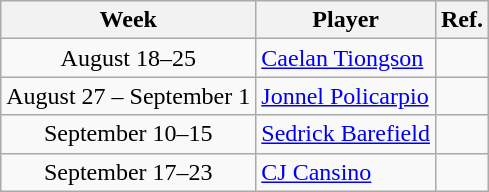<table class="wikitable" border="1">
<tr>
<th>Week</th>
<th>Player</th>
<th>Ref.</th>
</tr>
<tr>
<td align=center>August 18–25</td>
<td><a href='#'>Caelan Tiongson</a> </td>
<td align=center></td>
</tr>
<tr>
<td align=center>August 27 – September 1</td>
<td><a href='#'>Jonnel Policarpio</a> </td>
<td align=center></td>
</tr>
<tr>
<td align=center>September 10–15</td>
<td><a href='#'>Sedrick Barefield</a> </td>
<td align=center></td>
</tr>
<tr>
<td align=center>September 17–23</td>
<td><a href='#'>CJ Cansino</a> </td>
<td align=center></td>
</tr>
</table>
